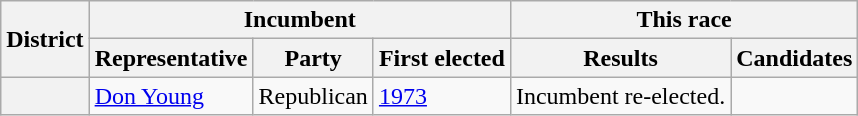<table class=wikitable>
<tr>
<th rowspan=2>District</th>
<th colspan=3>Incumbent</th>
<th colspan=2>This race</th>
</tr>
<tr>
<th>Representative</th>
<th>Party</th>
<th>First elected</th>
<th>Results</th>
<th>Candidates</th>
</tr>
<tr>
<th></th>
<td><a href='#'>Don Young</a></td>
<td>Republican</td>
<td><a href='#'>1973</a></td>
<td>Incumbent re-elected.</td>
<td nowrap></td>
</tr>
</table>
